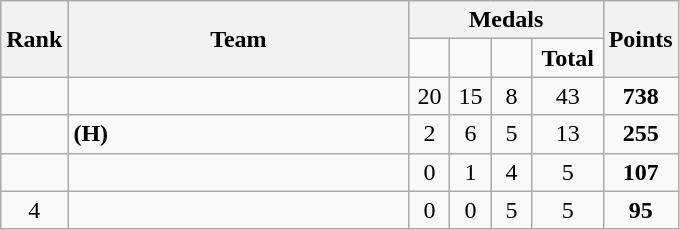<table class="wikitable">
<tr>
<th rowspan=2>Rank</th>
<th style="width:220px;" rowspan="2">Team</th>
<th colspan=4>Medals</th>
<th rowspan=2>Points</th>
</tr>
<tr style="text-align:center;">
<td style="width:20px; "></td>
<td style="width:20px; "></td>
<td style="width:20px; "></td>
<td style="width:40px; "><strong>Total</strong></td>
</tr>
<tr>
<td align=center></td>
<td></td>
<td align=center>20</td>
<td align=center>15</td>
<td align=center>8</td>
<td align=center>43</td>
<td align=center><strong>738</strong></td>
</tr>
<tr>
<td align=center></td>
<td> <strong>(H)</strong></td>
<td align=center>2</td>
<td align=center>6</td>
<td align=center>5</td>
<td align=center>13</td>
<td align=center><strong>255</strong></td>
</tr>
<tr>
<td align=center></td>
<td></td>
<td align=center>0</td>
<td align=center>1</td>
<td align=center>4</td>
<td align=center>5</td>
<td align=center><strong>107</strong></td>
</tr>
<tr>
<td align=center>4</td>
<td></td>
<td align=center>0</td>
<td align=center>0</td>
<td align=center>5</td>
<td align=center>5</td>
<td align=center><strong>95</strong></td>
</tr>
</table>
